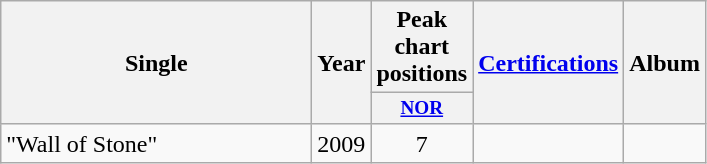<table class="wikitable">
<tr>
<th rowspan="2" width="200" align="center">Single</th>
<th rowspan="2" align="center">Year</th>
<th colspan="1" align="center">Peak chart positions</th>
<th rowspan="2" align="center"><a href='#'>Certifications</a></th>
<th rowspan="2" align="center">Album</th>
</tr>
<tr>
<th style="width:3em;font-size:80%"><a href='#'>NOR</a><br></th>
</tr>
<tr>
<td>"Wall of Stone"</td>
<td rowspan="4" align="center">2009</td>
<td align="center">7</td>
<td></td>
<td></td>
</tr>
</table>
